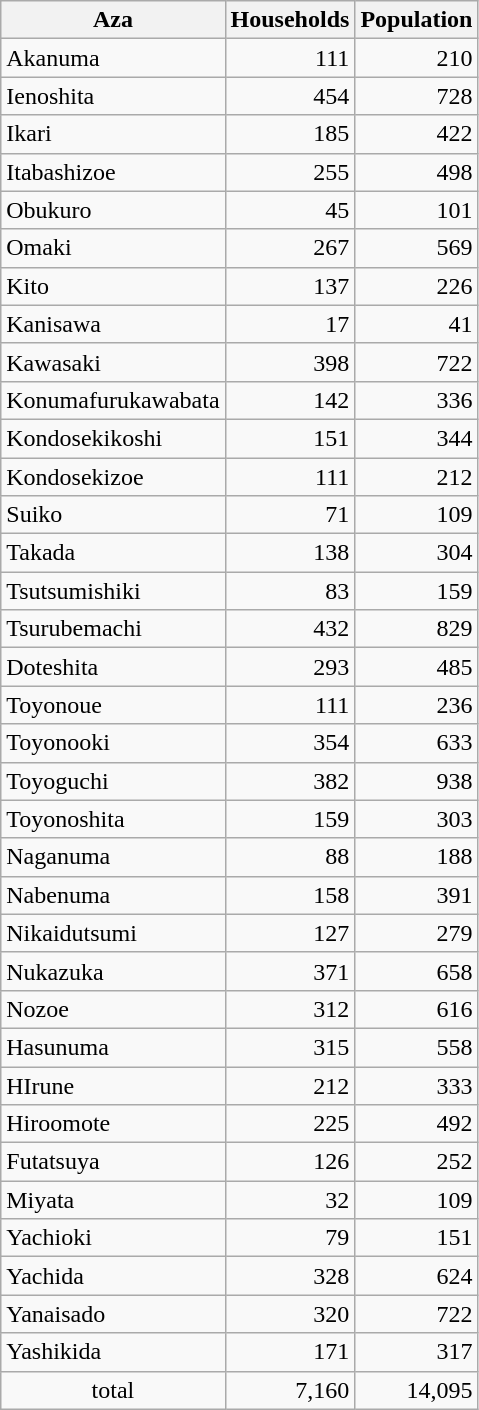<table class="wikitable">
<tr>
<th>Aza</th>
<th>Households</th>
<th>Population</th>
</tr>
<tr>
<td>Akanuma</td>
<td style="text-align:right">111</td>
<td style="text-align:right">210</td>
</tr>
<tr>
<td>Ienoshita</td>
<td style="text-align:right">454</td>
<td style="text-align:right">728</td>
</tr>
<tr>
<td>Ikari</td>
<td style="text-align:right">185</td>
<td style="text-align:right">422</td>
</tr>
<tr>
<td>Itabashizoe</td>
<td style="text-align:right">255</td>
<td style="text-align:right">498</td>
</tr>
<tr>
<td>Obukuro</td>
<td style="text-align:right">45</td>
<td style="text-align:right">101</td>
</tr>
<tr>
<td>Omaki</td>
<td style="text-align:right">267</td>
<td style="text-align:right">569</td>
</tr>
<tr>
<td>Kito</td>
<td style="text-align:right">137</td>
<td style="text-align:right">226</td>
</tr>
<tr>
<td>Kanisawa</td>
<td style="text-align:right">17</td>
<td style="text-align:right">41</td>
</tr>
<tr>
<td>Kawasaki</td>
<td style="text-align:right">398</td>
<td style="text-align:right">722</td>
</tr>
<tr>
<td>Konumafurukawabata</td>
<td style="text-align:right">142</td>
<td style="text-align:right">336</td>
</tr>
<tr>
<td>Kondosekikoshi</td>
<td style="text-align:right">151</td>
<td style="text-align:right">344</td>
</tr>
<tr>
<td>Kondosekizoe</td>
<td style="text-align:right">111</td>
<td style="text-align:right">212</td>
</tr>
<tr>
<td>Suiko</td>
<td style="text-align:right">71</td>
<td style="text-align:right">109</td>
</tr>
<tr>
<td>Takada</td>
<td style="text-align:right">138</td>
<td style="text-align:right">304</td>
</tr>
<tr>
<td>Tsutsumishiki</td>
<td style="text-align:right">83</td>
<td style="text-align:right">159</td>
</tr>
<tr>
<td>Tsurubemachi</td>
<td style="text-align:right">432</td>
<td style="text-align:right">829</td>
</tr>
<tr>
<td>Doteshita</td>
<td style="text-align:right">293</td>
<td style="text-align:right">485</td>
</tr>
<tr>
<td>Toyonoue</td>
<td style="text-align:right">111</td>
<td style="text-align:right">236</td>
</tr>
<tr>
<td>Toyonooki</td>
<td style="text-align:right">354</td>
<td style="text-align:right">633</td>
</tr>
<tr>
<td>Toyoguchi</td>
<td style="text-align:right">382</td>
<td style="text-align:right">938</td>
</tr>
<tr>
<td>Toyonoshita</td>
<td style="text-align:right">159</td>
<td style="text-align:right">303</td>
</tr>
<tr>
<td>Naganuma</td>
<td style="text-align:right">88</td>
<td style="text-align:right">188</td>
</tr>
<tr>
<td>Nabenuma</td>
<td style="text-align:right">158</td>
<td style="text-align:right">391</td>
</tr>
<tr>
<td>Nikaidutsumi</td>
<td style="text-align:right">127</td>
<td style="text-align:right">279</td>
</tr>
<tr>
<td>Nukazuka</td>
<td style="text-align:right">371</td>
<td style="text-align:right">658</td>
</tr>
<tr>
<td>Nozoe</td>
<td style="text-align:right">312</td>
<td style="text-align:right">616</td>
</tr>
<tr>
<td>Hasunuma</td>
<td style="text-align:right">315</td>
<td style="text-align:right">558</td>
</tr>
<tr>
<td>HIrune</td>
<td style="text-align:right">212</td>
<td style="text-align:right">333</td>
</tr>
<tr>
<td>Hiroomote</td>
<td style="text-align:right">225</td>
<td style="text-align:right">492</td>
</tr>
<tr>
<td>Futatsuya</td>
<td style="text-align:right">126</td>
<td style="text-align:right">252</td>
</tr>
<tr>
<td>Miyata</td>
<td style="text-align:right">32</td>
<td style="text-align:right">109</td>
</tr>
<tr>
<td>Yachioki</td>
<td style="text-align:right">79</td>
<td style="text-align:right">151</td>
</tr>
<tr>
<td>Yachida</td>
<td style="text-align:right">328</td>
<td style="text-align:right">624</td>
</tr>
<tr>
<td>Yanaisado</td>
<td style="text-align:right">320</td>
<td style="text-align:right">722</td>
</tr>
<tr>
<td>Yashikida</td>
<td style="text-align:right">171</td>
<td style="text-align:right">317</td>
</tr>
<tr>
<td style="text-align:center">total</td>
<td style="text-align:right">7,160</td>
<td style="text-align:right">14,095</td>
</tr>
</table>
